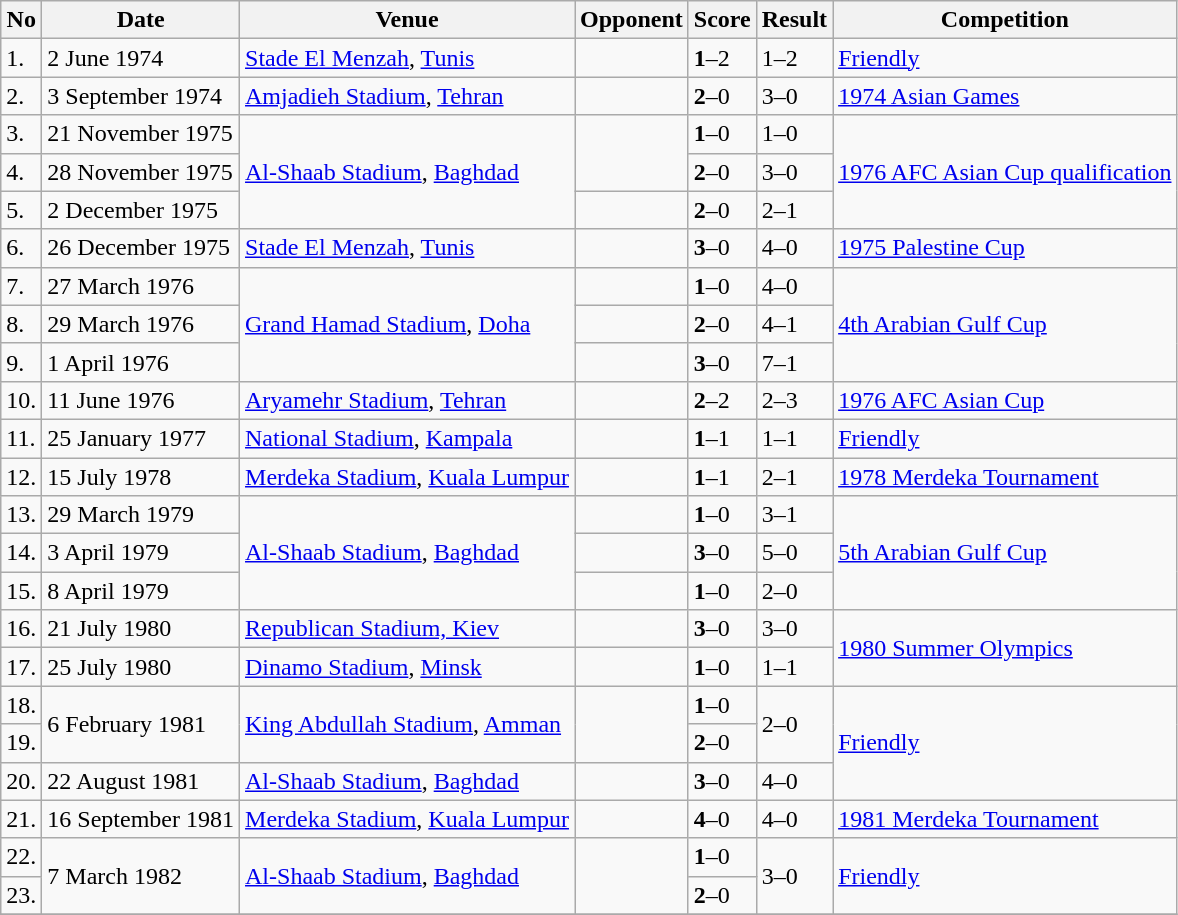<table class="wikitable collapsible collapsed">
<tr>
<th>No</th>
<th>Date</th>
<th>Venue</th>
<th>Opponent</th>
<th>Score</th>
<th>Result</th>
<th>Competition</th>
</tr>
<tr>
<td>1.</td>
<td>2 June 1974</td>
<td><a href='#'>Stade El Menzah</a>, <a href='#'>Tunis</a></td>
<td></td>
<td><strong>1</strong>–2</td>
<td>1–2</td>
<td><a href='#'>Friendly</a></td>
</tr>
<tr>
<td>2.</td>
<td>3 September 1974</td>
<td><a href='#'>Amjadieh Stadium</a>, <a href='#'>Tehran</a></td>
<td></td>
<td><strong>2</strong>–0</td>
<td>3–0</td>
<td><a href='#'>1974 Asian Games</a></td>
</tr>
<tr>
<td>3.</td>
<td>21 November 1975</td>
<td rowspan="3"><a href='#'>Al-Shaab Stadium</a>, <a href='#'>Baghdad</a></td>
<td rowspan="2"></td>
<td><strong>1</strong>–0</td>
<td>1–0</td>
<td rowspan="3"><a href='#'>1976 AFC Asian Cup qualification</a></td>
</tr>
<tr>
<td>4.</td>
<td>28 November 1975</td>
<td><strong>2</strong>–0</td>
<td>3–0</td>
</tr>
<tr>
<td>5.</td>
<td>2 December 1975</td>
<td></td>
<td><strong>2</strong>–0</td>
<td>2–1</td>
</tr>
<tr>
<td>6.</td>
<td>26 December 1975</td>
<td><a href='#'>Stade El Menzah</a>, <a href='#'>Tunis</a></td>
<td></td>
<td><strong>3</strong>–0</td>
<td>4–0</td>
<td><a href='#'>1975 Palestine Cup</a></td>
</tr>
<tr>
<td>7.</td>
<td>27 March 1976</td>
<td rowspan="3"><a href='#'>Grand Hamad Stadium</a>, <a href='#'>Doha</a></td>
<td></td>
<td><strong>1</strong>–0</td>
<td>4–0</td>
<td rowspan="3"><a href='#'>4th Arabian Gulf Cup</a></td>
</tr>
<tr>
<td>8.</td>
<td>29 March 1976</td>
<td></td>
<td><strong>2</strong>–0</td>
<td>4–1</td>
</tr>
<tr>
<td>9.</td>
<td>1 April 1976</td>
<td></td>
<td><strong>3</strong>–0</td>
<td>7–1</td>
</tr>
<tr>
<td>10.</td>
<td>11 June 1976</td>
<td><a href='#'>Aryamehr Stadium</a>, <a href='#'>Tehran</a></td>
<td></td>
<td><strong>2</strong>–2</td>
<td>2–3</td>
<td><a href='#'>1976 AFC Asian Cup</a></td>
</tr>
<tr>
<td>11.</td>
<td>25 January 1977</td>
<td><a href='#'>National Stadium</a>, <a href='#'>Kampala</a></td>
<td></td>
<td><strong>1</strong>–1</td>
<td>1–1</td>
<td><a href='#'>Friendly</a></td>
</tr>
<tr>
<td>12.</td>
<td>15 July 1978</td>
<td><a href='#'>Merdeka Stadium</a>, <a href='#'>Kuala Lumpur</a></td>
<td></td>
<td><strong>1</strong>–1</td>
<td>2–1</td>
<td><a href='#'>1978 Merdeka Tournament</a></td>
</tr>
<tr>
<td>13.</td>
<td>29 March 1979</td>
<td rowspan="3"><a href='#'>Al-Shaab Stadium</a>, <a href='#'>Baghdad</a></td>
<td></td>
<td><strong>1</strong>–0</td>
<td>3–1</td>
<td rowspan="3"><a href='#'>5th Arabian Gulf Cup</a></td>
</tr>
<tr>
<td>14.</td>
<td>3 April 1979</td>
<td></td>
<td><strong>3</strong>–0</td>
<td>5–0</td>
</tr>
<tr>
<td>15.</td>
<td>8 April 1979</td>
<td></td>
<td><strong>1</strong>–0</td>
<td>2–0</td>
</tr>
<tr>
<td>16.</td>
<td>21 July 1980</td>
<td><a href='#'>Republican Stadium, Kiev</a></td>
<td></td>
<td><strong>3</strong>–0</td>
<td>3–0</td>
<td rowspan="2"><a href='#'>1980 Summer Olympics</a></td>
</tr>
<tr>
<td>17.</td>
<td>25 July 1980</td>
<td><a href='#'>Dinamo Stadium</a>, <a href='#'>Minsk</a></td>
<td></td>
<td><strong>1</strong>–0</td>
<td>1–1</td>
</tr>
<tr>
<td>18.</td>
<td rowspan="2">6 February 1981</td>
<td rowspan="2"><a href='#'>King Abdullah Stadium</a>, <a href='#'>Amman</a></td>
<td rowspan="2"></td>
<td><strong>1</strong>–0</td>
<td rowspan="2">2–0</td>
<td rowspan="3"><a href='#'>Friendly</a></td>
</tr>
<tr>
<td>19.</td>
<td><strong>2</strong>–0</td>
</tr>
<tr>
<td>20.</td>
<td>22 August 1981</td>
<td><a href='#'>Al-Shaab Stadium</a>, <a href='#'>Baghdad</a></td>
<td></td>
<td><strong>3</strong>–0</td>
<td>4–0</td>
</tr>
<tr>
<td>21.</td>
<td>16 September 1981</td>
<td><a href='#'>Merdeka Stadium</a>, <a href='#'>Kuala Lumpur</a></td>
<td></td>
<td><strong>4</strong>–0</td>
<td>4–0</td>
<td><a href='#'>1981 Merdeka Tournament</a></td>
</tr>
<tr>
<td>22.</td>
<td rowspan="2">7 March 1982</td>
<td rowspan="2"><a href='#'>Al-Shaab Stadium</a>, <a href='#'>Baghdad</a></td>
<td rowspan="2"></td>
<td><strong>1</strong>–0</td>
<td rowspan="2">3–0</td>
<td rowspan="2"><a href='#'>Friendly</a></td>
</tr>
<tr>
<td>23.</td>
<td><strong>2</strong>–0</td>
</tr>
<tr>
</tr>
</table>
